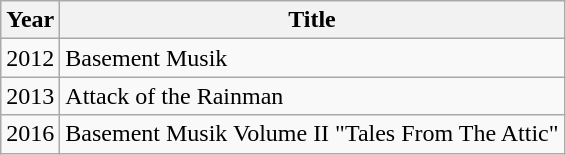<table class="wikitable">
<tr>
<th>Year</th>
<th>Title</th>
</tr>
<tr>
<td>2012</td>
<td>Basement Musik</td>
</tr>
<tr>
<td>2013</td>
<td>Attack of the Rainman</td>
</tr>
<tr>
<td>2016</td>
<td>Basement Musik Volume II "Tales From The Attic"</td>
</tr>
</table>
